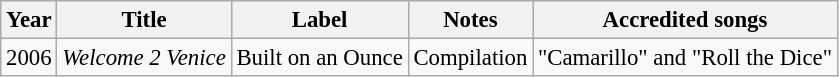<table class="wikitable" style="font-size:95%;">
<tr>
<th>Year</th>
<th>Title</th>
<th>Label</th>
<th>Notes</th>
<th>Accredited songs</th>
</tr>
<tr>
<td>2006</td>
<td><em>Welcome 2 Venice</em></td>
<td>Built on an Ounce</td>
<td>Compilation</td>
<td>"Camarillo" and "Roll the Dice"</td>
</tr>
</table>
